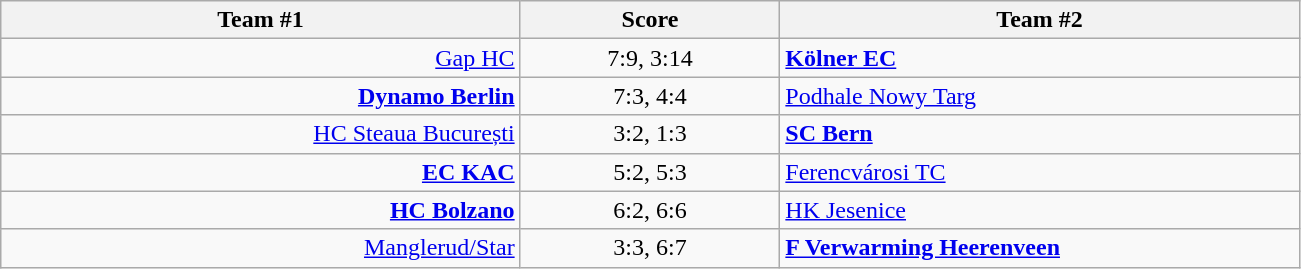<table class="wikitable" style="text-align: center;">
<tr>
<th width=22%>Team #1</th>
<th width=11%>Score</th>
<th width=22%>Team #2</th>
</tr>
<tr>
<td style="text-align: right;"><a href='#'>Gap HC</a> </td>
<td>7:9, 3:14</td>
<td style="text-align: left;"> <strong><a href='#'>Kölner EC</a></strong></td>
</tr>
<tr>
<td style="text-align: right;"><strong><a href='#'>Dynamo Berlin</a></strong> </td>
<td>7:3, 4:4</td>
<td style="text-align: left;"> <a href='#'>Podhale Nowy Targ</a></td>
</tr>
<tr>
<td style="text-align: right;"><a href='#'>HC Steaua București</a> </td>
<td>3:2, 1:3</td>
<td style="text-align: left;"> <strong><a href='#'>SC Bern</a></strong></td>
</tr>
<tr>
<td style="text-align: right;"><strong><a href='#'>EC KAC</a></strong> </td>
<td>5:2, 5:3</td>
<td style="text-align: left;"> <a href='#'>Ferencvárosi TC</a></td>
</tr>
<tr>
<td style="text-align: right;"><strong><a href='#'>HC Bolzano</a></strong> </td>
<td>6:2, 6:6</td>
<td style="text-align: left;"> <a href='#'>HK Jesenice</a></td>
</tr>
<tr>
<td style="text-align: right;"><a href='#'>Manglerud/Star</a> </td>
<td>3:3, 6:7</td>
<td style="text-align: left;"> <strong><a href='#'>F Verwarming Heerenveen</a></strong></td>
</tr>
</table>
